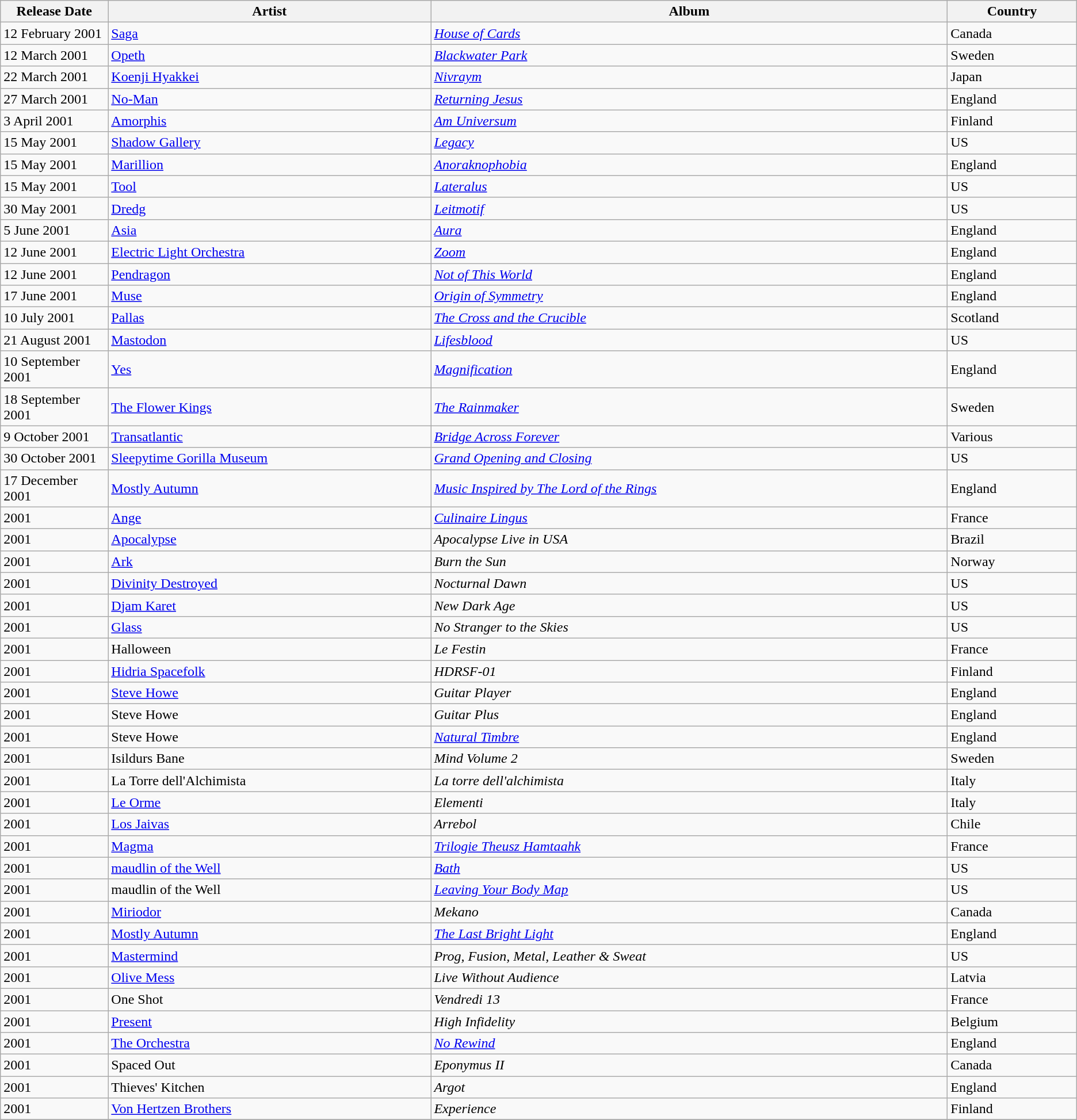<table class="wikitable">
<tr>
<th align=center width="10%">Release Date</th>
<th align=center width="30%">Artist</th>
<th align=center width="48%">Album</th>
<th align=center width="12%">Country</th>
</tr>
<tr>
<td>12 February 2001</td>
<td><a href='#'>Saga</a></td>
<td><em><a href='#'>House of Cards</a></em></td>
<td>Canada</td>
</tr>
<tr>
<td>12 March 2001</td>
<td><a href='#'>Opeth</a></td>
<td><em><a href='#'>Blackwater Park</a></em></td>
<td>Sweden</td>
</tr>
<tr>
<td>22 March 2001</td>
<td><a href='#'>Koenji Hyakkei</a></td>
<td><em><a href='#'>Nivraym</a></em></td>
<td>Japan</td>
</tr>
<tr>
<td>27 March 2001</td>
<td><a href='#'>No-Man</a></td>
<td><em><a href='#'>Returning Jesus</a></em></td>
<td>England</td>
</tr>
<tr>
<td>3 April 2001</td>
<td><a href='#'>Amorphis</a></td>
<td><em><a href='#'>Am Universum</a></em></td>
<td>Finland</td>
</tr>
<tr>
<td>15 May 2001</td>
<td><a href='#'>Shadow Gallery</a></td>
<td><em><a href='#'>Legacy</a></em></td>
<td>US</td>
</tr>
<tr>
<td>15 May 2001</td>
<td><a href='#'>Marillion</a></td>
<td><em><a href='#'>Anoraknophobia</a></em></td>
<td>England</td>
</tr>
<tr>
<td>15 May 2001</td>
<td><a href='#'>Tool</a></td>
<td><em><a href='#'>Lateralus</a></em></td>
<td>US</td>
</tr>
<tr>
<td>30 May 2001</td>
<td><a href='#'>Dredg</a></td>
<td><em><a href='#'>Leitmotif</a></em></td>
<td>US</td>
</tr>
<tr>
<td>5 June 2001</td>
<td><a href='#'>Asia</a></td>
<td><em><a href='#'>Aura</a></em></td>
<td>England</td>
</tr>
<tr>
<td>12 June 2001</td>
<td><a href='#'>Electric Light Orchestra</a></td>
<td><em><a href='#'>Zoom</a></em></td>
<td>England</td>
</tr>
<tr>
<td>12 June 2001</td>
<td><a href='#'>Pendragon</a></td>
<td><em><a href='#'>Not of This World</a></em></td>
<td>England</td>
</tr>
<tr>
<td>17 June 2001</td>
<td><a href='#'>Muse</a></td>
<td><em><a href='#'>Origin of Symmetry</a></em></td>
<td>England</td>
</tr>
<tr>
<td>10 July 2001</td>
<td><a href='#'>Pallas</a></td>
<td><em><a href='#'>The Cross and the Crucible</a></em></td>
<td>Scotland</td>
</tr>
<tr>
<td>21 August 2001</td>
<td><a href='#'>Mastodon</a></td>
<td><em><a href='#'>Lifesblood</a></em></td>
<td>US</td>
</tr>
<tr>
<td>10 September 2001</td>
<td><a href='#'>Yes</a></td>
<td><em><a href='#'>Magnification</a></em></td>
<td>England</td>
</tr>
<tr>
<td>18 September 2001</td>
<td><a href='#'>The Flower Kings</a></td>
<td><em><a href='#'>The Rainmaker</a></em></td>
<td>Sweden</td>
</tr>
<tr>
<td>9 October 2001</td>
<td><a href='#'>Transatlantic</a></td>
<td><em><a href='#'>Bridge Across Forever</a></em></td>
<td>Various</td>
</tr>
<tr>
<td>30 October 2001</td>
<td><a href='#'>Sleepytime Gorilla Museum</a></td>
<td><em><a href='#'>Grand Opening and Closing</a></em></td>
<td>US</td>
</tr>
<tr>
<td>17 December 2001</td>
<td><a href='#'>Mostly Autumn</a></td>
<td><em><a href='#'>Music Inspired by The Lord of the Rings</a></em></td>
<td>England</td>
</tr>
<tr>
<td>2001</td>
<td><a href='#'>Ange</a></td>
<td><em><a href='#'>Culinaire Lingus</a></em></td>
<td>France</td>
</tr>
<tr>
<td>2001</td>
<td><a href='#'>Apocalypse</a></td>
<td><em>Apocalypse Live in USA</em></td>
<td>Brazil</td>
</tr>
<tr>
<td>2001</td>
<td><a href='#'>Ark</a></td>
<td><em>Burn the Sun</em></td>
<td>Norway</td>
</tr>
<tr>
<td>2001</td>
<td><a href='#'>Divinity Destroyed</a></td>
<td><em>Nocturnal Dawn</em></td>
<td>US</td>
</tr>
<tr>
<td>2001</td>
<td><a href='#'>Djam Karet</a></td>
<td><em>New Dark Age</em></td>
<td>US</td>
</tr>
<tr>
<td>2001</td>
<td><a href='#'>Glass</a></td>
<td><em>No Stranger to the Skies</em></td>
<td>US</td>
</tr>
<tr>
<td>2001</td>
<td>Halloween</td>
<td><em>Le Festin</em></td>
<td>France</td>
</tr>
<tr>
<td>2001</td>
<td><a href='#'>Hidria Spacefolk</a></td>
<td><em>HDRSF-01</em></td>
<td>Finland</td>
</tr>
<tr>
<td>2001</td>
<td><a href='#'>Steve Howe</a></td>
<td><em>Guitar Player</em></td>
<td>England</td>
</tr>
<tr>
<td>2001</td>
<td>Steve Howe</td>
<td><em>Guitar Plus</em></td>
<td>England</td>
</tr>
<tr>
<td>2001</td>
<td>Steve Howe</td>
<td><em><a href='#'>Natural Timbre</a></em></td>
<td>England</td>
</tr>
<tr>
<td>2001</td>
<td>Isildurs Bane</td>
<td><em>Mind Volume 2</em></td>
<td>Sweden</td>
</tr>
<tr>
<td>2001</td>
<td>La Torre dell'Alchimista</td>
<td><em>La torre dell'alchimista</em></td>
<td>Italy</td>
</tr>
<tr>
<td>2001</td>
<td><a href='#'>Le Orme</a></td>
<td><em>Elementi</em></td>
<td>Italy</td>
</tr>
<tr>
<td>2001</td>
<td><a href='#'>Los Jaivas</a></td>
<td><em>Arrebol</em></td>
<td>Chile</td>
</tr>
<tr>
<td>2001</td>
<td><a href='#'>Magma</a></td>
<td><em><a href='#'>Trilogie Theusz Hamtaahk</a></em></td>
<td>France</td>
</tr>
<tr>
<td>2001</td>
<td><a href='#'>maudlin of the Well</a></td>
<td><em><a href='#'>Bath</a></em></td>
<td>US</td>
</tr>
<tr>
<td>2001</td>
<td>maudlin of the Well</td>
<td><em><a href='#'>Leaving Your Body Map</a></em></td>
<td>US</td>
</tr>
<tr>
<td>2001</td>
<td><a href='#'>Miriodor</a></td>
<td><em>Mekano</em></td>
<td>Canada</td>
</tr>
<tr>
<td>2001</td>
<td><a href='#'>Mostly Autumn</a></td>
<td><em><a href='#'>The Last Bright Light</a></em></td>
<td>England</td>
</tr>
<tr>
<td>2001</td>
<td><a href='#'>Mastermind</a></td>
<td><em>Prog, Fusion, Metal, Leather & Sweat</em></td>
<td>US</td>
</tr>
<tr>
<td>2001</td>
<td><a href='#'>Olive Mess</a></td>
<td><em>Live Without Audience</em></td>
<td>Latvia</td>
</tr>
<tr>
<td>2001</td>
<td>One Shot</td>
<td><em>Vendredi 13</em></td>
<td>France</td>
</tr>
<tr>
<td>2001</td>
<td><a href='#'>Present</a></td>
<td><em>High Infidelity</em></td>
<td>Belgium</td>
</tr>
<tr>
<td>2001</td>
<td><a href='#'>The Orchestra</a></td>
<td><em><a href='#'>No Rewind</a></em></td>
<td>England</td>
</tr>
<tr>
<td>2001</td>
<td>Spaced Out</td>
<td><em>Eponymus II</em></td>
<td>Canada</td>
</tr>
<tr>
<td>2001</td>
<td>Thieves' Kitchen</td>
<td><em>Argot</em></td>
<td>England</td>
</tr>
<tr>
<td>2001</td>
<td><a href='#'>Von Hertzen Brothers</a></td>
<td><em>Experience</em></td>
<td>Finland</td>
</tr>
<tr>
</tr>
</table>
